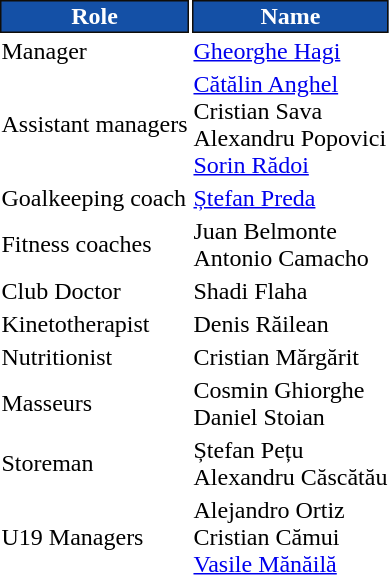<table class="toccolours">
<tr>
<th style="background:#1450a6; color:#fff; border:1px solid #100d08;">Role</th>
<th style="background:#1450a6; color:#fff; border:1px solid #100d08;">Name</th>
</tr>
<tr>
<td>Manager</td>
<td> <a href='#'>Gheorghe Hagi</a></td>
</tr>
<tr>
<td>Assistant managers</td>
<td> <a href='#'>Cătălin Anghel</a> <br>  Cristian Sava <br>  Alexandru Popovici <br>  <a href='#'>Sorin Rădoi</a></td>
</tr>
<tr>
<td>Goalkeeping coach</td>
<td> <a href='#'>Ștefan Preda</a></td>
</tr>
<tr>
<td>Fitness coaches</td>
<td> Juan Belmonte <br>  Antonio Camacho</td>
</tr>
<tr>
<td>Club Doctor</td>
<td> Shadi Flaha</td>
</tr>
<tr>
<td>Kinetotherapist</td>
<td> Denis Răilean</td>
</tr>
<tr>
<td>Nutritionist</td>
<td> Cristian Mărgărit</td>
</tr>
<tr>
<td>Masseurs</td>
<td> Cosmin Ghiorghe <br>  Daniel Stoian</td>
</tr>
<tr>
<td>Storeman</td>
<td> Ștefan Pețu  <br>  Alexandru Căscătău</td>
</tr>
<tr>
<td>U19 Managers</td>
<td> Alejandro Ortiz<br> Cristian Cămui<br> <a href='#'>Vasile Mănăilă</a></td>
</tr>
</table>
